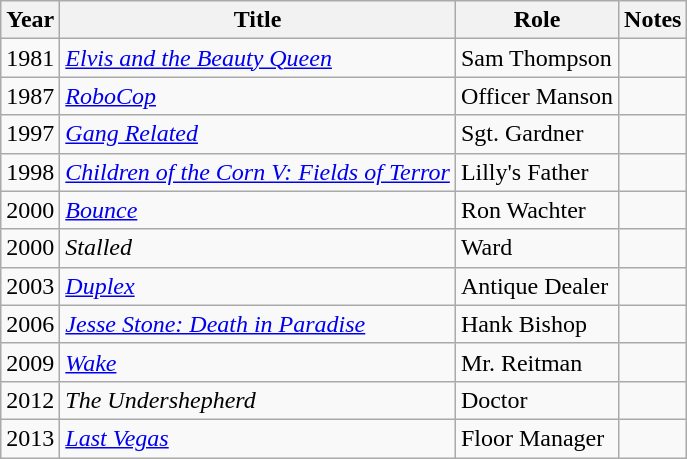<table class="wikitable">
<tr>
<th>Year</th>
<th>Title</th>
<th>Role</th>
<th>Notes</th>
</tr>
<tr>
<td>1981</td>
<td><em><a href='#'>Elvis and the Beauty Queen</a></em></td>
<td>Sam Thompson</td>
<td></td>
</tr>
<tr>
<td>1987</td>
<td><em><a href='#'>RoboCop</a></em></td>
<td>Officer Manson</td>
<td></td>
</tr>
<tr>
<td>1997</td>
<td><em><a href='#'>Gang Related</a></em></td>
<td>Sgt. Gardner</td>
<td></td>
</tr>
<tr>
<td>1998</td>
<td><em><a href='#'>Children of the Corn V: Fields of Terror</a></em></td>
<td>Lilly's Father</td>
<td></td>
</tr>
<tr>
<td>2000</td>
<td><em><a href='#'>Bounce</a></em></td>
<td>Ron Wachter</td>
<td></td>
</tr>
<tr>
<td>2000</td>
<td><em>Stalled</em></td>
<td>Ward</td>
<td></td>
</tr>
<tr>
<td>2003</td>
<td><em><a href='#'>Duplex</a></em></td>
<td>Antique Dealer</td>
<td></td>
</tr>
<tr>
<td>2006</td>
<td><em><a href='#'>Jesse Stone: Death in Paradise</a></em></td>
<td>Hank Bishop</td>
<td></td>
</tr>
<tr>
<td>2009</td>
<td><em><a href='#'>Wake</a></em></td>
<td>Mr. Reitman</td>
<td></td>
</tr>
<tr>
<td>2012</td>
<td><em>The Undershepherd</em></td>
<td>Doctor</td>
<td></td>
</tr>
<tr>
<td>2013</td>
<td><em><a href='#'>Last Vegas</a></em></td>
<td>Floor Manager</td>
<td></td>
</tr>
</table>
